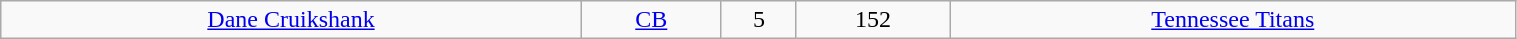<table class="wikitable" width="80%">
<tr align="center" bgcolor="">
<td><a href='#'>Dane Cruikshank</a></td>
<td><a href='#'>CB</a></td>
<td>5</td>
<td>152</td>
<td><a href='#'>Tennessee Titans</a></td>
</tr>
</table>
